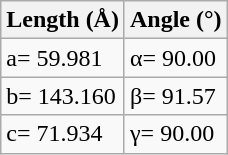<table class="wikitable">
<tr>
<th>Length (Å)</th>
<th>Angle (°)</th>
</tr>
<tr>
<td>a= 59.981</td>
<td>α= 90.00</td>
</tr>
<tr>
<td>b= 143.160</td>
<td>β= 91.57</td>
</tr>
<tr>
<td>c= 71.934</td>
<td>γ= 90.00</td>
</tr>
</table>
